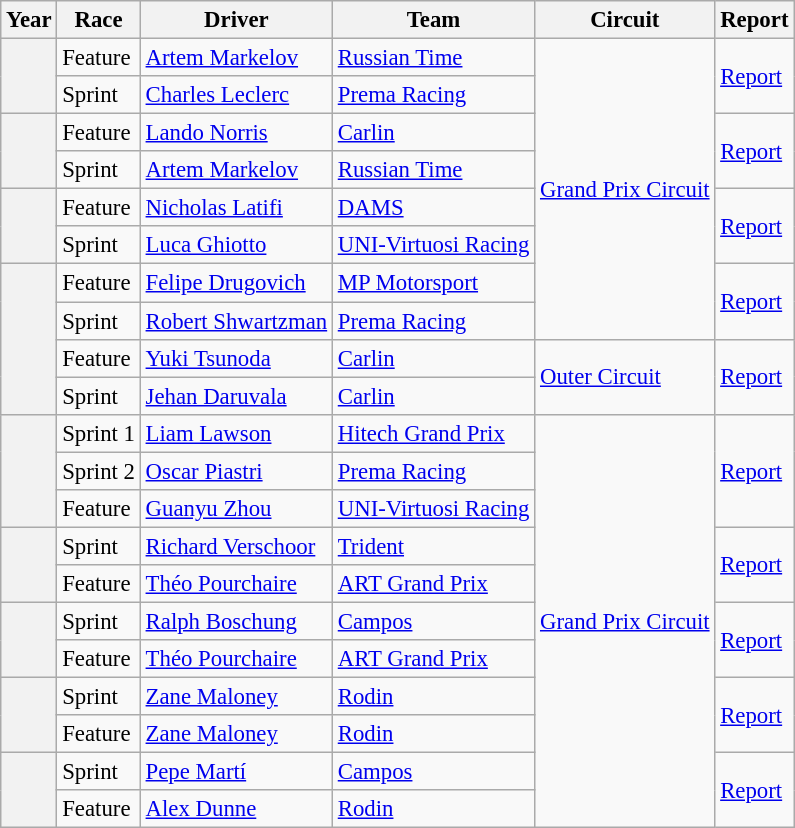<table class="wikitable" style="font-size:95%;">
<tr>
<th>Year</th>
<th>Race</th>
<th>Driver</th>
<th>Team</th>
<th>Circuit</th>
<th>Report</th>
</tr>
<tr>
<th rowspan=2></th>
<td>Feature</td>
<td> <a href='#'>Artem Markelov</a></td>
<td><a href='#'>Russian Time</a></td>
<td rowspan=8><a href='#'>Grand Prix Circuit</a></td>
<td rowspan=2><a href='#'>Report</a></td>
</tr>
<tr>
<td>Sprint</td>
<td> <a href='#'>Charles Leclerc</a></td>
<td><a href='#'>Prema Racing</a></td>
</tr>
<tr>
<th rowspan=2></th>
<td>Feature</td>
<td> <a href='#'>Lando Norris</a></td>
<td><a href='#'>Carlin</a></td>
<td rowspan=2><a href='#'>Report</a></td>
</tr>
<tr>
<td>Sprint</td>
<td> <a href='#'>Artem Markelov</a></td>
<td><a href='#'>Russian Time</a></td>
</tr>
<tr>
<th rowspan=2></th>
<td>Feature</td>
<td> <a href='#'>Nicholas Latifi</a></td>
<td><a href='#'>DAMS</a></td>
<td rowspan=2><a href='#'>Report</a></td>
</tr>
<tr>
<td>Sprint</td>
<td> <a href='#'>Luca Ghiotto</a></td>
<td><a href='#'>UNI-Virtuosi Racing</a></td>
</tr>
<tr>
<th rowspan=4></th>
<td>Feature</td>
<td> <a href='#'>Felipe Drugovich</a></td>
<td><a href='#'>MP Motorsport</a></td>
<td rowspan=2><a href='#'>Report</a></td>
</tr>
<tr>
<td>Sprint</td>
<td> <a href='#'>Robert Shwartzman</a></td>
<td><a href='#'>Prema Racing</a></td>
</tr>
<tr>
<td>Feature</td>
<td> <a href='#'>Yuki Tsunoda</a></td>
<td><a href='#'>Carlin</a></td>
<td rowspan=2><a href='#'>Outer Circuit</a></td>
<td rowspan=2><a href='#'>Report</a></td>
</tr>
<tr>
<td>Sprint</td>
<td> <a href='#'>Jehan Daruvala</a></td>
<td><a href='#'>Carlin</a></td>
</tr>
<tr>
<th rowspan=3></th>
<td>Sprint 1</td>
<td> <a href='#'>Liam Lawson</a></td>
<td><a href='#'>Hitech Grand Prix</a></td>
<td rowspan=11><a href='#'>Grand Prix Circuit</a></td>
<td rowspan=3><a href='#'>Report</a></td>
</tr>
<tr>
<td>Sprint 2</td>
<td> <a href='#'>Oscar Piastri</a></td>
<td><a href='#'>Prema Racing</a></td>
</tr>
<tr>
<td>Feature</td>
<td> <a href='#'>Guanyu Zhou</a></td>
<td><a href='#'>UNI-Virtuosi Racing</a></td>
</tr>
<tr>
<th rowspan=2></th>
<td>Sprint</td>
<td> <a href='#'>Richard Verschoor</a></td>
<td><a href='#'>Trident</a></td>
<td rowspan=2><a href='#'>Report</a></td>
</tr>
<tr>
<td>Feature</td>
<td> <a href='#'>Théo Pourchaire</a></td>
<td><a href='#'>ART Grand Prix</a></td>
</tr>
<tr>
<th rowspan=2></th>
<td>Sprint</td>
<td> <a href='#'>Ralph Boschung</a></td>
<td><a href='#'>Campos</a></td>
<td rowspan=2><a href='#'>Report</a></td>
</tr>
<tr>
<td>Feature</td>
<td> <a href='#'>Théo Pourchaire</a></td>
<td><a href='#'>ART Grand Prix</a></td>
</tr>
<tr>
<th rowspan=2></th>
<td>Sprint</td>
<td> <a href='#'>Zane Maloney</a></td>
<td><a href='#'>Rodin</a></td>
<td rowspan=2><a href='#'>Report</a></td>
</tr>
<tr>
<td>Feature</td>
<td> <a href='#'>Zane Maloney</a></td>
<td><a href='#'>Rodin</a></td>
</tr>
<tr>
<th rowspan=2></th>
<td>Sprint</td>
<td> <a href='#'>Pepe Martí</a></td>
<td><a href='#'>Campos</a></td>
<td rowspan=2><a href='#'>Report</a></td>
</tr>
<tr>
<td>Feature</td>
<td> <a href='#'>Alex Dunne</a></td>
<td><a href='#'>Rodin</a></td>
</tr>
</table>
